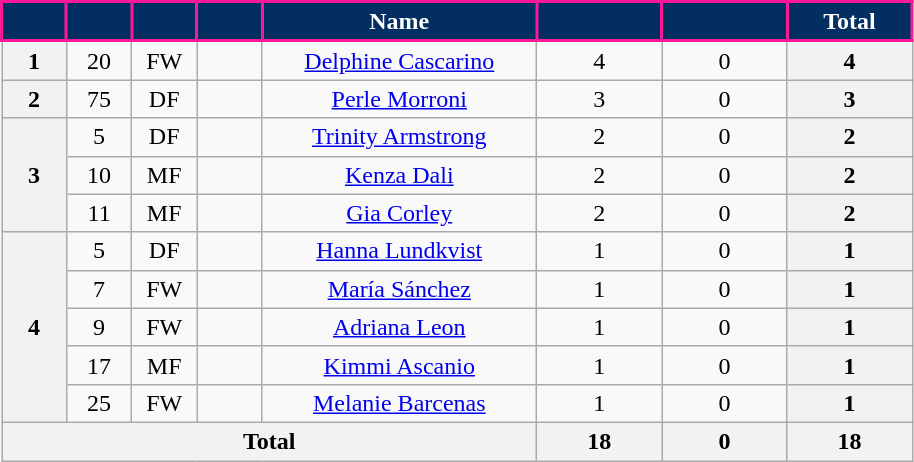<table class="wikitable sortable" style="text-align:center;">
<tr>
<th style="background:#032E62; color:white; border:2px solid #FC1896; width:35px;" scope="col"></th>
<th style="background:#032E62; color:white; border:2px solid #FC1896; width:35px;" scope="col"></th>
<th style="background:#032E62; color:white; border:2px solid #FC1896; width:35px;" scope="col"></th>
<th style="background:#032E62; color:white; border:2px solid #FC1896; width:35px;" scope="col"></th>
<th style="background:#032E62; color:white; border:2px solid #FC1896; width:175px;" scope="col">Name</th>
<th style="background:#032E62; color:white; border:2px solid #FC1896; width:75px;" scope="col"></th>
<th style="background:#032E62; color:white; border:2px solid #FC1896; width:75px;" scope="col"></th>
<th style="background:#032E62; color:white; border:2px solid #FC1896; width:75px;" scope="col">Total</th>
</tr>
<tr>
<th>1</th>
<td>20</td>
<td>FW</td>
<td></td>
<td><a href='#'>Delphine Cascarino</a></td>
<td>4</td>
<td>0</td>
<th>4</th>
</tr>
<tr>
<th>2</th>
<td>75</td>
<td>DF</td>
<td></td>
<td><a href='#'>Perle Morroni</a></td>
<td>3</td>
<td>0</td>
<th>3</th>
</tr>
<tr>
<th rowspan="3">3</th>
<td>5</td>
<td>DF</td>
<td></td>
<td><a href='#'>Trinity Armstrong</a></td>
<td>2</td>
<td>0</td>
<th>2</th>
</tr>
<tr>
<td>10</td>
<td>MF</td>
<td></td>
<td><a href='#'>Kenza Dali</a></td>
<td>2</td>
<td>0</td>
<th>2</th>
</tr>
<tr>
<td>11</td>
<td>MF</td>
<td></td>
<td><a href='#'>Gia Corley</a></td>
<td>2</td>
<td>0</td>
<th>2</th>
</tr>
<tr>
<th rowspan="5">4</th>
<td>5</td>
<td>DF</td>
<td></td>
<td><a href='#'>Hanna Lundkvist</a></td>
<td>1</td>
<td>0</td>
<th>1</th>
</tr>
<tr>
<td>7</td>
<td>FW</td>
<td></td>
<td><a href='#'>María Sánchez</a></td>
<td>1</td>
<td>0</td>
<th>1</th>
</tr>
<tr>
<td>9</td>
<td>FW</td>
<td></td>
<td><a href='#'>Adriana Leon</a></td>
<td>1</td>
<td>0</td>
<th>1</th>
</tr>
<tr>
<td>17</td>
<td>MF</td>
<td></td>
<td><a href='#'>Kimmi Ascanio</a></td>
<td>1</td>
<td>0</td>
<th>1</th>
</tr>
<tr>
<td>25</td>
<td>FW</td>
<td></td>
<td><a href='#'>Melanie Barcenas</a></td>
<td>1</td>
<td>0</td>
<th>1</th>
</tr>
<tr>
<th colspan="5" scope="row">Total</th>
<th>18</th>
<th>0</th>
<th>18</th>
</tr>
</table>
